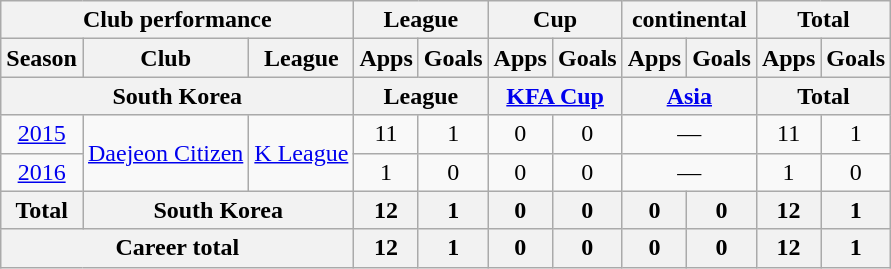<table class="wikitable" style="text-align:center">
<tr>
<th colspan=3>Club performance</th>
<th colspan=2>League</th>
<th colspan=2>Cup</th>
<th colspan=2>continental</th>
<th colspan=2>Total</th>
</tr>
<tr>
<th>Season</th>
<th>Club</th>
<th>League</th>
<th>Apps</th>
<th>Goals</th>
<th>Apps</th>
<th>Goals</th>
<th>Apps</th>
<th>Goals</th>
<th>Apps</th>
<th>Goals</th>
</tr>
<tr>
<th colspan=3>South Korea</th>
<th colspan=2>League</th>
<th colspan=2><a href='#'>KFA Cup</a></th>
<th colspan=2><a href='#'>Asia</a></th>
<th colspan=2>Total</th>
</tr>
<tr>
<td><a href='#'>2015</a></td>
<td rowspan="2"><a href='#'>Daejeon Citizen</a></td>
<td rowspan="2"><a href='#'>K League</a></td>
<td>11</td>
<td>1</td>
<td>0</td>
<td>0</td>
<td colspan=2>—</td>
<td>11</td>
<td>1</td>
</tr>
<tr>
<td><a href='#'>2016</a></td>
<td>1</td>
<td>0</td>
<td>0</td>
<td>0</td>
<td colspan=2>—</td>
<td>1</td>
<td>0</td>
</tr>
<tr>
<th>Total</th>
<th colspan=2>South Korea</th>
<th>12</th>
<th>1</th>
<th>0</th>
<th>0</th>
<th>0</th>
<th>0</th>
<th>12</th>
<th>1</th>
</tr>
<tr>
<th colspan=3>Career total</th>
<th>12</th>
<th>1</th>
<th>0</th>
<th>0</th>
<th>0</th>
<th>0</th>
<th>12</th>
<th>1</th>
</tr>
</table>
